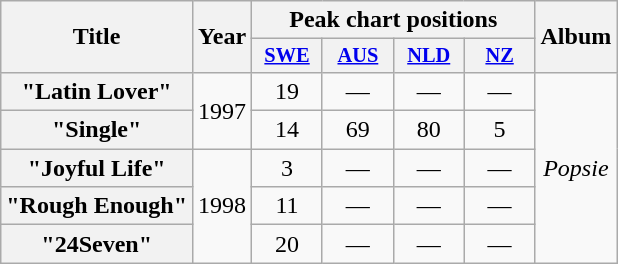<table class="wikitable plainrowheaders" style="text-align:center;">
<tr>
<th scope="col" rowspan="2">Title</th>
<th scope="col" rowspan="2">Year</th>
<th scope="col" colspan="4">Peak chart positions</th>
<th scope="col" rowspan="2">Album</th>
</tr>
<tr>
<th scope="col" style="width:3em;font-size:85%;"><a href='#'>SWE</a><br></th>
<th scope="col" style="width:3em;font-size:85%;"><a href='#'>AUS</a><br></th>
<th scope="col" style="width:3em;font-size:85%;"><a href='#'>NLD</a><br></th>
<th scope="col" style="width:3em;font-size:85%;"><a href='#'>NZ</a><br></th>
</tr>
<tr>
<th scope="row">"Latin Lover"</th>
<td rowspan="2">1997</td>
<td>19</td>
<td>—</td>
<td>—</td>
<td>—</td>
<td rowspan="5"><em>Popsie</em></td>
</tr>
<tr>
<th scope="row">"Single"</th>
<td>14</td>
<td>69</td>
<td>80</td>
<td>5</td>
</tr>
<tr>
<th scope="row">"Joyful Life"</th>
<td rowspan="3">1998</td>
<td>3</td>
<td>—</td>
<td>—</td>
<td>—</td>
</tr>
<tr>
<th scope="row">"Rough Enough"</th>
<td>11</td>
<td>—</td>
<td>—</td>
<td>—</td>
</tr>
<tr>
<th scope="row">"24Seven"</th>
<td>20</td>
<td>—</td>
<td>—</td>
<td>—</td>
</tr>
</table>
